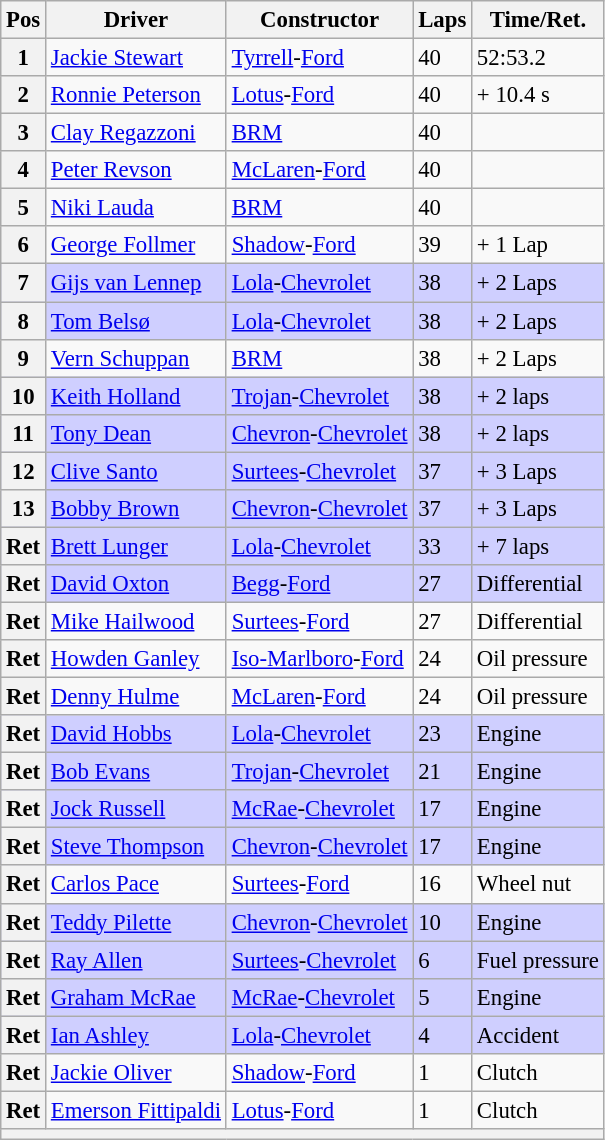<table class="wikitable" style="font-size: 95%;">
<tr>
<th>Pos</th>
<th>Driver</th>
<th>Constructor</th>
<th>Laps</th>
<th>Time/Ret.</th>
</tr>
<tr>
<th>1</th>
<td> <a href='#'>Jackie Stewart</a></td>
<td><a href='#'>Tyrrell</a>-<a href='#'>Ford</a></td>
<td>40</td>
<td>52:53.2</td>
</tr>
<tr>
<th>2</th>
<td> <a href='#'>Ronnie Peterson</a></td>
<td><a href='#'>Lotus</a>-<a href='#'>Ford</a></td>
<td>40</td>
<td>+ 10.4 s</td>
</tr>
<tr>
<th>3</th>
<td> <a href='#'>Clay Regazzoni</a></td>
<td><a href='#'>BRM</a></td>
<td>40</td>
<td></td>
</tr>
<tr>
<th>4</th>
<td> <a href='#'>Peter Revson</a></td>
<td><a href='#'>McLaren</a>-<a href='#'>Ford</a></td>
<td>40</td>
<td></td>
</tr>
<tr>
<th>5</th>
<td> <a href='#'>Niki Lauda</a></td>
<td><a href='#'>BRM</a></td>
<td>40</td>
<td></td>
</tr>
<tr>
<th>6</th>
<td> <a href='#'>George Follmer</a></td>
<td><a href='#'>Shadow</a>-<a href='#'>Ford</a></td>
<td>39</td>
<td>+ 1 Lap</td>
</tr>
<tr style="background-color: #CFCFFF">
<th>7</th>
<td> <a href='#'>Gijs van Lennep</a></td>
<td><a href='#'>Lola</a>-<a href='#'>Chevrolet</a></td>
<td>38</td>
<td>+ 2 Laps</td>
</tr>
<tr style="background-color: #CFCFFF">
<th>8</th>
<td> <a href='#'>Tom Belsø</a></td>
<td><a href='#'>Lola</a>-<a href='#'>Chevrolet</a></td>
<td>38</td>
<td>+ 2 Laps</td>
</tr>
<tr>
<th>9</th>
<td> <a href='#'>Vern Schuppan</a></td>
<td><a href='#'>BRM</a></td>
<td>38</td>
<td>+ 2 Laps</td>
</tr>
<tr style="background-color: #CFCFFF">
<th>10</th>
<td> <a href='#'>Keith Holland</a></td>
<td><a href='#'>Trojan</a>-<a href='#'>Chevrolet</a></td>
<td>38</td>
<td>+ 2 laps</td>
</tr>
<tr style="background-color: #CFCFFF">
<th>11</th>
<td> <a href='#'>Tony Dean</a></td>
<td><a href='#'>Chevron</a>-<a href='#'>Chevrolet</a></td>
<td>38</td>
<td>+ 2 laps</td>
</tr>
<tr style="background-color: #CFCFFF">
<th>12</th>
<td> <a href='#'>Clive Santo</a></td>
<td><a href='#'>Surtees</a>-<a href='#'>Chevrolet</a></td>
<td>37</td>
<td>+ 3 Laps</td>
</tr>
<tr style="background-color: #CFCFFF">
<th>13</th>
<td> <a href='#'>Bobby Brown</a></td>
<td><a href='#'>Chevron</a>-<a href='#'>Chevrolet</a></td>
<td>37</td>
<td>+ 3 Laps</td>
</tr>
<tr style="background-color: #CFCFFF">
<th>Ret</th>
<td> <a href='#'>Brett Lunger</a></td>
<td><a href='#'>Lola</a>-<a href='#'>Chevrolet</a></td>
<td>33</td>
<td>+ 7 laps</td>
</tr>
<tr style="background-color: #CFCFFF">
<th>Ret</th>
<td> <a href='#'>David Oxton</a></td>
<td><a href='#'>Begg</a>-<a href='#'>Ford</a></td>
<td>27</td>
<td>Differential</td>
</tr>
<tr>
<th>Ret</th>
<td> <a href='#'>Mike Hailwood</a></td>
<td><a href='#'>Surtees</a>-<a href='#'>Ford</a></td>
<td>27</td>
<td>Differential</td>
</tr>
<tr>
<th>Ret</th>
<td> <a href='#'>Howden Ganley</a></td>
<td><a href='#'>Iso-Marlboro</a>-<a href='#'>Ford</a></td>
<td>24</td>
<td>Oil pressure</td>
</tr>
<tr>
<th>Ret</th>
<td> <a href='#'>Denny Hulme</a></td>
<td><a href='#'>McLaren</a>-<a href='#'>Ford</a></td>
<td>24</td>
<td>Oil pressure</td>
</tr>
<tr style="background-color: #CFCFFF">
<th>Ret</th>
<td> <a href='#'>David Hobbs</a></td>
<td><a href='#'>Lola</a>-<a href='#'>Chevrolet</a></td>
<td>23</td>
<td>Engine</td>
</tr>
<tr style="background-color: #CFCFFF">
<th>Ret</th>
<td> <a href='#'>Bob Evans</a></td>
<td><a href='#'>Trojan</a>-<a href='#'>Chevrolet</a></td>
<td>21</td>
<td>Engine</td>
</tr>
<tr style="background-color: #CFCFFF">
<th>Ret</th>
<td> <a href='#'>Jock Russell</a></td>
<td><a href='#'>McRae</a>-<a href='#'>Chevrolet</a></td>
<td>17</td>
<td>Engine</td>
</tr>
<tr style="background-color: #CFCFFF">
<th>Ret</th>
<td> <a href='#'>Steve Thompson</a></td>
<td><a href='#'>Chevron</a>-<a href='#'>Chevrolet</a></td>
<td>17</td>
<td>Engine</td>
</tr>
<tr>
<th>Ret</th>
<td> <a href='#'>Carlos Pace</a></td>
<td><a href='#'>Surtees</a>-<a href='#'>Ford</a></td>
<td>16</td>
<td>Wheel nut</td>
</tr>
<tr style="background-color: #CFCFFF">
<th>Ret</th>
<td> <a href='#'>Teddy Pilette</a></td>
<td><a href='#'>Chevron</a>-<a href='#'>Chevrolet</a></td>
<td>10</td>
<td>Engine</td>
</tr>
<tr style="background-color: #CFCFFF">
<th>Ret</th>
<td> <a href='#'>Ray Allen</a></td>
<td><a href='#'>Surtees</a>-<a href='#'>Chevrolet</a></td>
<td>6</td>
<td>Fuel pressure</td>
</tr>
<tr style="background-color: #CFCFFF">
<th>Ret</th>
<td> <a href='#'>Graham McRae</a></td>
<td><a href='#'>McRae</a>-<a href='#'>Chevrolet</a></td>
<td>5</td>
<td>Engine</td>
</tr>
<tr style="background-color: #CFCFFF">
<th>Ret</th>
<td> <a href='#'>Ian Ashley</a></td>
<td><a href='#'>Lola</a>-<a href='#'>Chevrolet</a></td>
<td>4</td>
<td>Accident</td>
</tr>
<tr>
<th>Ret</th>
<td> <a href='#'>Jackie Oliver</a></td>
<td><a href='#'>Shadow</a>-<a href='#'>Ford</a></td>
<td>1</td>
<td>Clutch</td>
</tr>
<tr>
<th>Ret</th>
<td> <a href='#'>Emerson Fittipaldi</a></td>
<td><a href='#'>Lotus</a>-<a href='#'>Ford</a></td>
<td>1</td>
<td>Clutch</td>
</tr>
<tr>
<th colspan="5"></th>
</tr>
</table>
